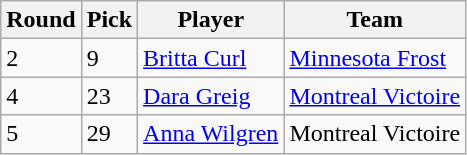<table class="wikitable">
<tr>
<th>Round</th>
<th>Pick</th>
<th>Player</th>
<th>Team</th>
</tr>
<tr>
<td>2</td>
<td>9</td>
<td><a href='#'>Britta Curl</a></td>
<td><a href='#'>Minnesota Frost</a></td>
</tr>
<tr>
<td>4</td>
<td>23</td>
<td><a href='#'>Dara Greig</a></td>
<td><a href='#'>Montreal Victoire</a></td>
</tr>
<tr>
<td>5</td>
<td>29</td>
<td><a href='#'>Anna Wilgren</a></td>
<td>Montreal Victoire</td>
</tr>
</table>
